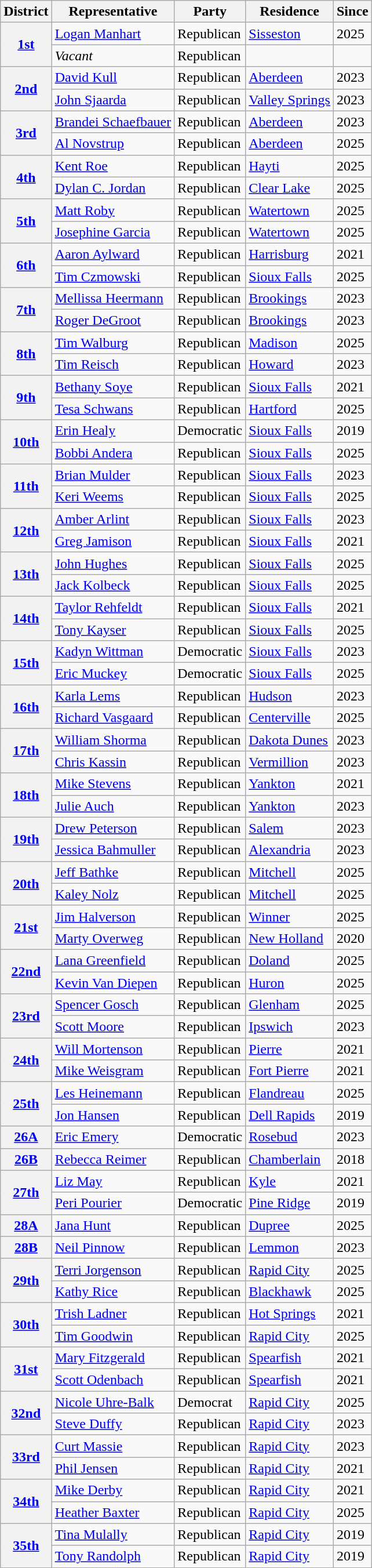<table class="wikitable sortable">
<tr>
<th>District</th>
<th>Representative</th>
<th>Party</th>
<th>Residence</th>
<th>Since</th>
</tr>
<tr>
<th rowspan=2><a href='#'>1st</a></th>
<td><a href='#'>Logan Manhart</a></td>
<td>Republican</td>
<td><a href='#'>Sisseston</a></td>
<td>2025</td>
</tr>
<tr>
<td><em>Vacant</em></td>
<td>Republican</td>
<td></td>
<td></td>
</tr>
<tr>
<th rowspan=2><a href='#'>2nd</a></th>
<td><a href='#'>David Kull</a></td>
<td>Republican</td>
<td><a href='#'>Aberdeen</a></td>
<td>2023</td>
</tr>
<tr>
<td><a href='#'>John Sjaarda</a></td>
<td>Republican</td>
<td><a href='#'>Valley Springs</a></td>
<td>2023</td>
</tr>
<tr>
<th rowspan=2><a href='#'>3rd</a></th>
<td><a href='#'>Brandei Schaefbauer</a></td>
<td>Republican</td>
<td><a href='#'>Aberdeen</a></td>
<td>2023</td>
</tr>
<tr>
<td><a href='#'>Al Novstrup</a></td>
<td>Republican</td>
<td><a href='#'>Aberdeen</a></td>
<td>2025</td>
</tr>
<tr>
<th rowspan=2><a href='#'>4th</a></th>
<td><a href='#'>Kent Roe</a></td>
<td>Republican</td>
<td><a href='#'>Hayti</a></td>
<td>2025</td>
</tr>
<tr>
<td><a href='#'>Dylan C. Jordan</a></td>
<td>Republican</td>
<td><a href='#'>Clear Lake</a></td>
<td>2025</td>
</tr>
<tr>
<th rowspan=2><a href='#'>5th</a></th>
<td><a href='#'>Matt Roby</a></td>
<td>Republican</td>
<td><a href='#'>Watertown</a></td>
<td>2025</td>
</tr>
<tr>
<td><a href='#'>Josephine Garcia</a></td>
<td>Republican</td>
<td><a href='#'>Watertown</a></td>
<td>2025</td>
</tr>
<tr>
<th rowspan=2><a href='#'>6th</a></th>
<td><a href='#'>Aaron Aylward</a></td>
<td>Republican</td>
<td><a href='#'>Harrisburg</a></td>
<td>2021</td>
</tr>
<tr>
<td><a href='#'>Tim Czmowski</a></td>
<td>Republican</td>
<td><a href='#'>Sioux Falls</a></td>
<td>2025</td>
</tr>
<tr>
<th rowspan=2><a href='#'>7th</a></th>
<td><a href='#'>Mellissa Heermann</a></td>
<td>Republican</td>
<td><a href='#'>Brookings</a></td>
<td>2023</td>
</tr>
<tr>
<td><a href='#'>Roger DeGroot</a></td>
<td>Republican</td>
<td><a href='#'>Brookings</a></td>
<td>2023</td>
</tr>
<tr>
<th rowspan=2><a href='#'>8th</a></th>
<td><a href='#'>Tim Walburg</a></td>
<td>Republican</td>
<td><a href='#'>Madison</a></td>
<td>2025</td>
</tr>
<tr>
<td><a href='#'>Tim Reisch</a></td>
<td>Republican</td>
<td><a href='#'>Howard</a></td>
<td>2023</td>
</tr>
<tr>
<th rowspan=2><a href='#'>9th</a></th>
<td><a href='#'>Bethany Soye</a></td>
<td>Republican</td>
<td><a href='#'>Sioux Falls</a></td>
<td>2021</td>
</tr>
<tr>
<td><a href='#'>Tesa Schwans</a></td>
<td>Republican</td>
<td><a href='#'>Hartford</a></td>
<td>2025</td>
</tr>
<tr>
<th rowspan=2><a href='#'>10th</a></th>
<td><a href='#'>Erin Healy</a></td>
<td>Democratic</td>
<td><a href='#'>Sioux Falls</a></td>
<td>2019</td>
</tr>
<tr>
<td><a href='#'>Bobbi Andera</a></td>
<td>Republican</td>
<td><a href='#'>Sioux Falls</a></td>
<td>2025</td>
</tr>
<tr>
<th rowspan=2><a href='#'>11th</a></th>
<td><a href='#'>Brian Mulder</a></td>
<td>Republican</td>
<td><a href='#'>Sioux Falls</a></td>
<td>2023</td>
</tr>
<tr>
<td><a href='#'>Keri Weems</a></td>
<td>Republican</td>
<td><a href='#'>Sioux Falls</a></td>
<td>2025</td>
</tr>
<tr>
<th rowspan=2><a href='#'>12th</a></th>
<td><a href='#'>Amber Arlint</a></td>
<td>Republican</td>
<td><a href='#'>Sioux Falls</a></td>
<td>2023</td>
</tr>
<tr>
<td><a href='#'>Greg Jamison</a></td>
<td>Republican</td>
<td><a href='#'>Sioux Falls</a></td>
<td>2021</td>
</tr>
<tr>
<th rowspan=2><a href='#'>13th</a></th>
<td><a href='#'>John Hughes</a></td>
<td>Republican</td>
<td><a href='#'>Sioux Falls</a></td>
<td>2025</td>
</tr>
<tr>
<td><a href='#'>Jack Kolbeck</a></td>
<td>Republican</td>
<td><a href='#'>Sioux Falls</a></td>
<td>2025</td>
</tr>
<tr>
<th rowspan=2><a href='#'>14th</a></th>
<td><a href='#'>Taylor Rehfeldt</a></td>
<td>Republican</td>
<td><a href='#'>Sioux Falls</a></td>
<td>2021</td>
</tr>
<tr>
<td><a href='#'>Tony Kayser</a></td>
<td>Republican</td>
<td><a href='#'>Sioux Falls</a></td>
<td>2025</td>
</tr>
<tr>
<th rowspan=2><a href='#'>15th</a></th>
<td><a href='#'>Kadyn Wittman</a></td>
<td>Democratic</td>
<td><a href='#'>Sioux Falls</a></td>
<td>2023</td>
</tr>
<tr>
<td><a href='#'>Eric Muckey</a></td>
<td>Democratic</td>
<td><a href='#'>Sioux Falls</a></td>
<td>2025</td>
</tr>
<tr>
<th rowspan=2><a href='#'>16th</a></th>
<td><a href='#'>Karla Lems</a></td>
<td>Republican</td>
<td><a href='#'>Hudson</a></td>
<td>2023</td>
</tr>
<tr>
<td><a href='#'>Richard Vasgaard</a></td>
<td>Republican</td>
<td><a href='#'>Centerville</a></td>
<td>2025</td>
</tr>
<tr>
<th rowspan=2><a href='#'>17th</a></th>
<td><a href='#'>William Shorma</a></td>
<td>Republican</td>
<td><a href='#'>Dakota Dunes</a></td>
<td>2023</td>
</tr>
<tr>
<td><a href='#'>Chris Kassin</a></td>
<td>Republican</td>
<td><a href='#'>Vermillion</a></td>
<td>2023</td>
</tr>
<tr>
<th rowspan=2><a href='#'>18th</a></th>
<td><a href='#'>Mike Stevens</a></td>
<td>Republican</td>
<td><a href='#'>Yankton</a></td>
<td>2021</td>
</tr>
<tr>
<td><a href='#'>Julie Auch</a></td>
<td>Republican</td>
<td><a href='#'>Yankton</a></td>
<td>2023</td>
</tr>
<tr>
<th rowspan=2><a href='#'>19th</a></th>
<td><a href='#'>Drew Peterson</a></td>
<td>Republican</td>
<td><a href='#'>Salem</a></td>
<td>2023</td>
</tr>
<tr>
<td><a href='#'>Jessica Bahmuller</a></td>
<td>Republican</td>
<td><a href='#'>Alexandria</a></td>
<td>2023</td>
</tr>
<tr>
<th rowspan=2><a href='#'>20th</a></th>
<td><a href='#'>Jeff Bathke</a></td>
<td>Republican</td>
<td><a href='#'>Mitchell</a></td>
<td>2025</td>
</tr>
<tr>
<td><a href='#'>Kaley Nolz</a></td>
<td>Republican</td>
<td><a href='#'>Mitchell</a></td>
<td>2025</td>
</tr>
<tr>
<th rowspan=2><a href='#'>21st</a></th>
<td><a href='#'>Jim Halverson</a></td>
<td>Republican</td>
<td><a href='#'>Winner</a></td>
<td>2025</td>
</tr>
<tr>
<td><a href='#'>Marty Overweg</a></td>
<td>Republican</td>
<td><a href='#'>New Holland</a></td>
<td>2020</td>
</tr>
<tr>
<th rowspan=2><a href='#'>22nd</a></th>
<td><a href='#'>Lana Greenfield</a></td>
<td>Republican</td>
<td><a href='#'>Doland</a></td>
<td>2025</td>
</tr>
<tr>
<td><a href='#'>Kevin Van Diepen</a></td>
<td>Republican</td>
<td><a href='#'>Huron</a></td>
<td>2025</td>
</tr>
<tr>
<th rowspan=2><a href='#'>23rd</a></th>
<td><a href='#'>Spencer Gosch</a></td>
<td>Republican</td>
<td><a href='#'>Glenham</a></td>
<td>2025</td>
</tr>
<tr>
<td><a href='#'>Scott Moore</a></td>
<td>Republican</td>
<td><a href='#'>Ipswich</a></td>
<td>2023</td>
</tr>
<tr>
<th rowspan=2><a href='#'>24th</a></th>
<td><a href='#'>Will Mortenson</a></td>
<td>Republican</td>
<td><a href='#'>Pierre</a></td>
<td>2021</td>
</tr>
<tr>
<td><a href='#'>Mike Weisgram</a></td>
<td>Republican</td>
<td><a href='#'>Fort Pierre</a></td>
<td>2021</td>
</tr>
<tr>
<th rowspan=2><a href='#'>25th</a></th>
<td><a href='#'>Les Heinemann</a></td>
<td>Republican</td>
<td><a href='#'>Flandreau</a></td>
<td>2025</td>
</tr>
<tr>
<td><a href='#'>Jon Hansen</a></td>
<td>Republican</td>
<td><a href='#'>Dell Rapids</a></td>
<td>2019</td>
</tr>
<tr>
<th><a href='#'>26A</a></th>
<td><a href='#'>Eric Emery</a></td>
<td>Democratic</td>
<td><a href='#'>Rosebud</a></td>
<td>2023</td>
</tr>
<tr>
<th><a href='#'>26B</a></th>
<td><a href='#'>Rebecca Reimer</a></td>
<td>Republican</td>
<td><a href='#'>Chamberlain</a></td>
<td>2018</td>
</tr>
<tr>
<th rowspan=2><a href='#'>27th</a></th>
<td><a href='#'>Liz May</a></td>
<td>Republican</td>
<td><a href='#'>Kyle</a></td>
<td>2021</td>
</tr>
<tr>
<td><a href='#'>Peri Pourier</a></td>
<td>Democratic</td>
<td><a href='#'>Pine Ridge</a></td>
<td>2019</td>
</tr>
<tr>
<th><a href='#'>28A</a></th>
<td><a href='#'>Jana Hunt</a></td>
<td>Republican</td>
<td><a href='#'>Dupree</a></td>
<td>2025</td>
</tr>
<tr>
<th><a href='#'>28B</a></th>
<td><a href='#'>Neil Pinnow</a></td>
<td>Republican</td>
<td><a href='#'>Lemmon</a></td>
<td>2023</td>
</tr>
<tr>
<th rowspan=2><a href='#'>29th</a></th>
<td><a href='#'>Terri Jorgenson</a></td>
<td>Republican</td>
<td><a href='#'>Rapid City</a></td>
<td>2025</td>
</tr>
<tr>
<td><a href='#'>Kathy Rice</a></td>
<td>Republican</td>
<td><a href='#'>Blackhawk</a></td>
<td>2025</td>
</tr>
<tr>
<th rowspan=2><a href='#'>30th</a></th>
<td><a href='#'>Trish Ladner</a></td>
<td>Republican</td>
<td><a href='#'>Hot Springs</a></td>
<td>2021</td>
</tr>
<tr>
<td><a href='#'>Tim Goodwin</a></td>
<td>Republican</td>
<td><a href='#'>Rapid City</a></td>
<td>2025</td>
</tr>
<tr>
<th rowspan=2><a href='#'>31st</a></th>
<td><a href='#'>Mary Fitzgerald</a></td>
<td>Republican</td>
<td><a href='#'>Spearfish</a></td>
<td>2021</td>
</tr>
<tr>
<td><a href='#'>Scott Odenbach</a></td>
<td>Republican</td>
<td><a href='#'>Spearfish</a></td>
<td>2021</td>
</tr>
<tr>
<th rowspan=2><a href='#'>32nd</a></th>
<td><a href='#'>Nicole Uhre-Balk</a></td>
<td>Democrat</td>
<td><a href='#'>Rapid City</a></td>
<td>2025</td>
</tr>
<tr>
<td><a href='#'>Steve Duffy</a></td>
<td>Republican</td>
<td><a href='#'>Rapid City</a></td>
<td>2023</td>
</tr>
<tr>
<th rowspan=2><a href='#'>33rd</a></th>
<td><a href='#'>Curt Massie</a></td>
<td>Republican</td>
<td><a href='#'>Rapid City</a></td>
<td>2023</td>
</tr>
<tr>
<td><a href='#'>Phil Jensen</a></td>
<td>Republican</td>
<td><a href='#'>Rapid City</a></td>
<td>2021</td>
</tr>
<tr>
<th rowspan=2><a href='#'>34th</a></th>
<td><a href='#'>Mike Derby</a></td>
<td>Republican</td>
<td><a href='#'>Rapid City</a></td>
<td>2021</td>
</tr>
<tr>
<td><a href='#'>Heather Baxter</a></td>
<td>Republican</td>
<td><a href='#'>Rapid City</a></td>
<td>2025</td>
</tr>
<tr>
<th rowspan=2><a href='#'>35th</a></th>
<td><a href='#'>Tina Mulally</a></td>
<td>Republican</td>
<td><a href='#'>Rapid City</a></td>
<td>2019</td>
</tr>
<tr>
<td><a href='#'>Tony Randolph</a></td>
<td>Republican</td>
<td><a href='#'>Rapid City</a></td>
<td>2019</td>
</tr>
</table>
